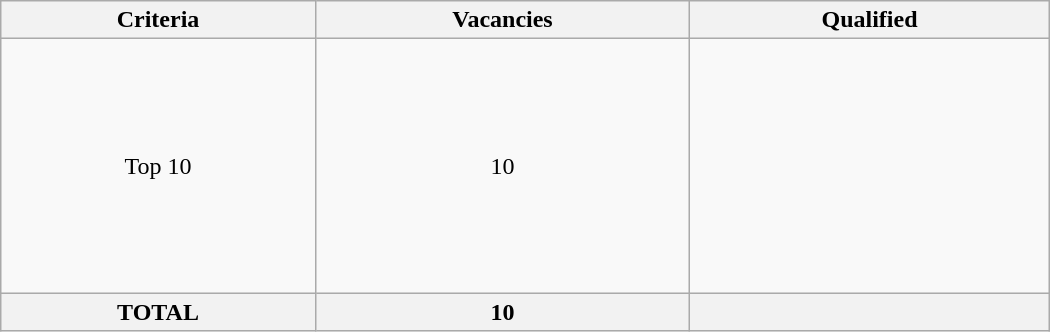<table class = "wikitable" width=700>
<tr>
<th>Criteria</th>
<th>Vacancies</th>
<th>Qualified</th>
</tr>
<tr>
<td align="center">Top 10</td>
<td align="center">10</td>
<td><br><br><br><br><br><br><br><br><br></td>
</tr>
<tr>
<th>TOTAL</th>
<th>10</th>
<th></th>
</tr>
</table>
